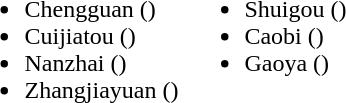<table>
<tr>
<td valign="top"><br><ul><li>Chengguan ()</li><li>Cuijiatou ()</li><li>Nanzhai ()</li><li>Zhangjiayuan ()</li></ul></td>
<td valign="top"><br><ul><li>Shuigou ()</li><li>Caobi ()</li><li>Gaoya ()</li></ul></td>
</tr>
</table>
